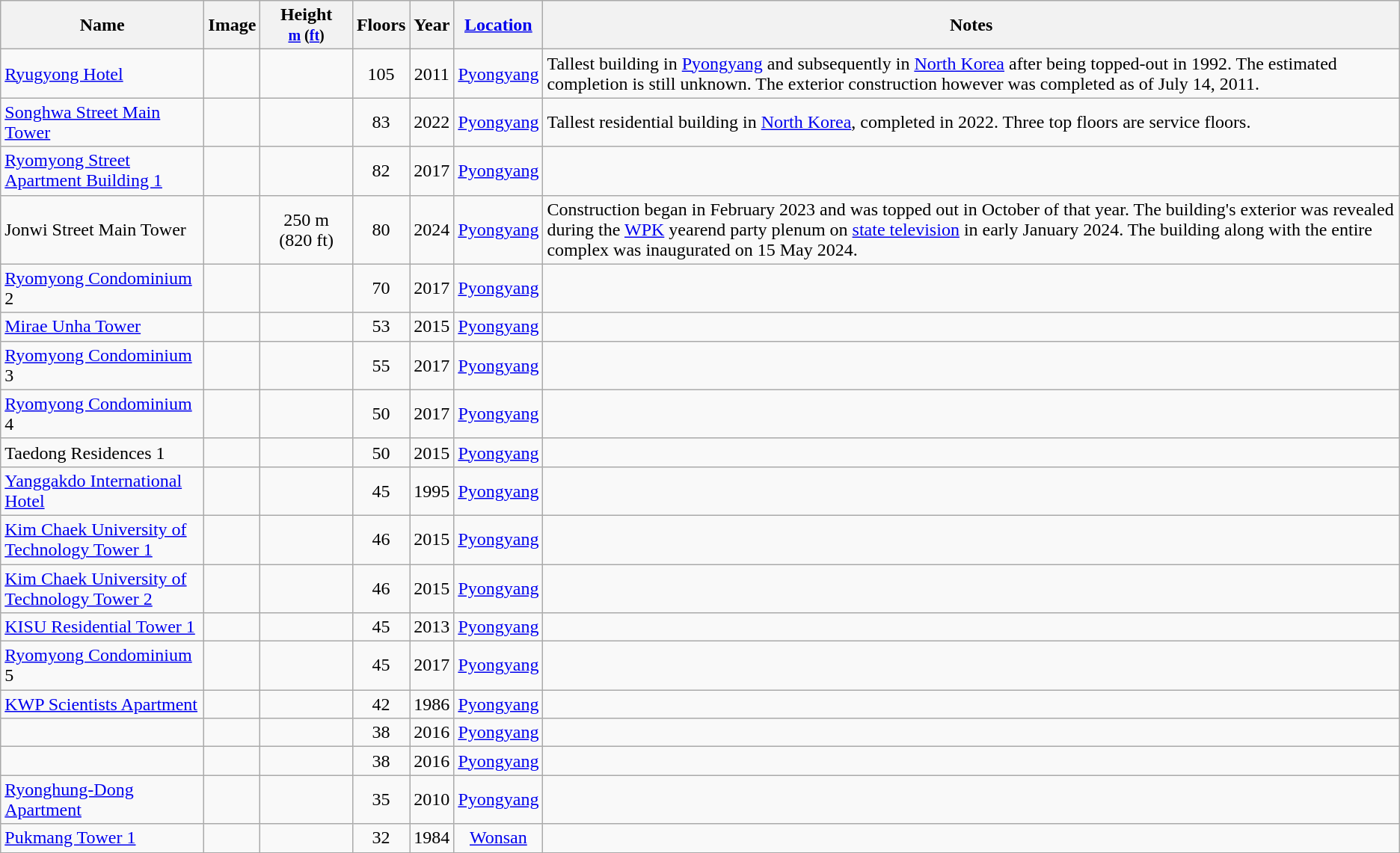<table class="wikitable sortable static-row-numbers">
<tr>
<th>Name</th>
<th class="unsortable">Image</th>
<th width="75px">Height<br><small><a href='#'>m</a> (<a href='#'>ft</a>)</small></th>
<th>Floors</th>
<th>Year</th>
<th><a href='#'>Location</a></th>
<th class="unsortable">Notes</th>
</tr>
<tr>
<td><a href='#'>Ryugyong Hotel</a></td>
<td></td>
<td align="center"></td>
<td align="center">105</td>
<td align="center">2011</td>
<td align="center"><a href='#'>Pyongyang</a><br></td>
<td>Tallest building in <a href='#'>Pyongyang</a> and subsequently in <a href='#'>North Korea</a> after being topped-out in 1992. The estimated completion is still unknown. The exterior construction however was completed as of July 14, 2011.</td>
</tr>
<tr>
<td><a href='#'>Songhwa Street Main Tower</a></td>
<td></td>
<td align="center"></td>
<td align="center">83</td>
<td align="center">2022</td>
<td align="center"><a href='#'>Pyongyang</a><br></td>
<td>Tallest residential building in <a href='#'>North Korea</a>, completed in 2022. Three top floors are service floors.</td>
</tr>
<tr>
<td><a href='#'>Ryomyong Street Apartment Building 1</a></td>
<td></td>
<td align="center"></td>
<td align="center">82</td>
<td align="center">2017</td>
<td align="center"><a href='#'>Pyongyang</a><br></td>
<td></td>
</tr>
<tr>
<td>Jonwi Street Main Tower</td>
<td align="center"></td>
<td align="center">250 m (820 ft)</td>
<td align="center">80</td>
<td align="center">2024</td>
<td align="center"><a href='#'>Pyongyang</a></td>
<td>Construction began in February 2023 and was topped out in October of that year. The building's exterior was revealed during the <a href='#'>WPK</a> yearend party plenum on <a href='#'>state television</a> in early January 2024. The building along with the entire complex was inaugurated on 15 May 2024.</td>
</tr>
<tr>
<td><a href='#'>Ryomyong Condominium</a> 2</td>
<td></td>
<td align="center"></td>
<td align="center">70</td>
<td align="center">2017</td>
<td align="center"><a href='#'>Pyongyang</a><br></td>
<td></td>
</tr>
<tr>
<td><a href='#'>Mirae Unha Tower</a></td>
<td></td>
<td align="center"></td>
<td align="center">53</td>
<td align="center">2015</td>
<td align="center"><a href='#'>Pyongyang</a><br></td>
<td></td>
</tr>
<tr>
<td><a href='#'>Ryomyong Condominium</a> 3</td>
<td></td>
<td align="center"></td>
<td align="center">55</td>
<td align="center">2017</td>
<td align="center"><a href='#'>Pyongyang</a><br></td>
<td></td>
</tr>
<tr>
<td><a href='#'>Ryomyong Condominium</a> 4</td>
<td></td>
<td align="center"></td>
<td align="center">50</td>
<td align="center">2017</td>
<td align="center"><a href='#'>Pyongyang</a><br></td>
<td></td>
</tr>
<tr>
<td>Taedong Residences 1</td>
<td></td>
<td align="center"></td>
<td align="center">50</td>
<td align="center">2015</td>
<td align="center"><a href='#'>Pyongyang</a></td>
<td></td>
</tr>
<tr>
<td><a href='#'>Yanggakdo International Hotel</a></td>
<td></td>
<td align="center"></td>
<td align="center">45</td>
<td align="center">1995</td>
<td align="center"><a href='#'>Pyongyang</a><br></td>
<td></td>
</tr>
<tr>
<td><a href='#'>Kim Chaek University of Technology Tower 1</a></td>
<td></td>
<td align="center"></td>
<td align="center">46</td>
<td align="center">2015</td>
<td align="center"><a href='#'>Pyongyang</a><br></td>
<td></td>
</tr>
<tr>
<td><a href='#'>Kim Chaek University of Technology Tower 2</a></td>
<td></td>
<td align="center"></td>
<td align="center">46</td>
<td align="center">2015</td>
<td align="center"><a href='#'>Pyongyang</a><br></td>
<td></td>
</tr>
<tr>
<td><a href='#'>KISU Residential Tower 1</a></td>
<td></td>
<td align="center"></td>
<td align="center">45</td>
<td align="center">2013</td>
<td align="center"><a href='#'>Pyongyang</a><br></td>
<td></td>
</tr>
<tr>
<td><a href='#'>Ryomyong Condominium</a> 5</td>
<td></td>
<td align="center"></td>
<td align="center">45</td>
<td align="center">2017</td>
<td align="center"><a href='#'>Pyongyang</a></td>
<td></td>
</tr>
<tr>
<td><a href='#'>KWP Scientists Apartment</a></td>
<td></td>
<td align="center"></td>
<td align="center">42</td>
<td align="center">1986</td>
<td align="center"><a href='#'>Pyongyang</a><br></td>
<td></td>
</tr>
<tr>
<td></td>
<td></td>
<td align="center"></td>
<td align="center">38</td>
<td align="center">2016</td>
<td align="center"><a href='#'>Pyongyang</a></td>
<td></td>
</tr>
<tr>
<td></td>
<td></td>
<td align="center"></td>
<td align="center">38</td>
<td align="center">2016</td>
<td align="center"><a href='#'>Pyongyang</a></td>
<td></td>
</tr>
<tr>
<td><a href='#'>Ryonghung-Dong Apartment</a></td>
<td></td>
<td align="center"></td>
<td align="center">35</td>
<td align="center">2010</td>
<td align="center"><a href='#'>Pyongyang</a><br></td>
<td></td>
</tr>
<tr>
<td><a href='#'>Pukmang Tower 1</a></td>
<td></td>
<td align="center"></td>
<td align="center">32</td>
<td align="center">1984</td>
<td align="center"><a href='#'>Wonsan</a></td>
<td></td>
</tr>
<tr>
</tr>
</table>
